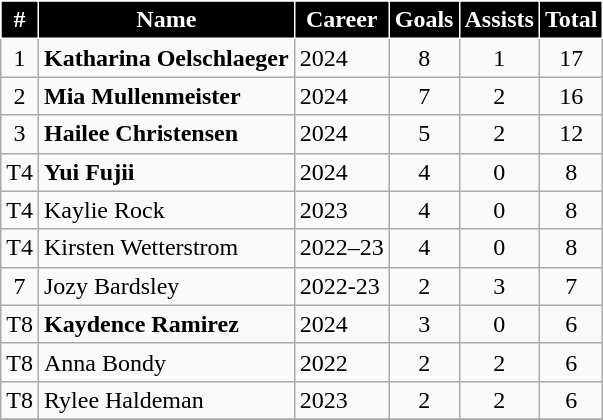<table class="wikitable" style="text-align:center;">
<tr>
</tr>
<tr>
<th style="background:#000000; color:#FFFFFF; border:1px solid #FFFFFF;" scope="col">#</th>
<th style="background:#000000; color:#FFFFFF; border:1px solid #FFFFFF;" scope="col">Name</th>
<th style="background:#000000; color:#FFFFFF; border:1px solid #FFFFFF;" scope="col">Career</th>
<th style="background:#000000; color:#FFFFFF; border:1px solid #FFFFFF;" scope="col">Goals</th>
<th style="background:#000000; color:#FFFFFF; border:1px solid #FFFFFF;" scope="col">Assists</th>
<th style="background:#000000; color:#FFFFFF; border:1px solid #FFFFFF;" scope="col">Total</th>
</tr>
<tr>
<td>1</td>
<td align="left"> <strong>Katharina Oelschlaeger</strong></td>
<td align="left">2024</td>
<td>8</td>
<td>1</td>
<td>17</td>
</tr>
<tr>
<td>2</td>
<td align="left"> <strong>Mia Mullenmeister</strong></td>
<td align="left">2024</td>
<td>7</td>
<td>2</td>
<td>16</td>
</tr>
<tr>
<td>3</td>
<td align="left"> <strong>Hailee Christensen</strong></td>
<td align="left">2024</td>
<td>5</td>
<td>2</td>
<td>12</td>
</tr>
<tr>
<td>T4</td>
<td align="left"> <strong>Yui Fujii</strong></td>
<td align="left">2024</td>
<td>4</td>
<td>0</td>
<td>8</td>
</tr>
<tr>
<td>T4</td>
<td align="left"> Kaylie Rock</td>
<td align="left">2023</td>
<td>4</td>
<td>0</td>
<td>8</td>
</tr>
<tr>
<td>T4</td>
<td align="left"> Kirsten Wetterstrom</td>
<td align="left">2022–23</td>
<td>4</td>
<td>0</td>
<td>8</td>
</tr>
<tr>
<td>7</td>
<td align="left"> Jozy Bardsley</td>
<td align="left">2022-23</td>
<td>2</td>
<td>3</td>
<td>7</td>
</tr>
<tr>
<td>T8</td>
<td align="left"> <strong>Kaydence Ramirez</strong></td>
<td align="left">2024</td>
<td>3</td>
<td>0</td>
<td>6</td>
</tr>
<tr>
<td>T8</td>
<td align="left"> Anna Bondy</td>
<td align="left">2022</td>
<td>2</td>
<td>2</td>
<td>6</td>
</tr>
<tr>
<td>T8</td>
<td align="left"> Rylee Haldeman</td>
<td align="left">2023</td>
<td>2</td>
<td>2</td>
<td>6</td>
</tr>
<tr>
</tr>
</table>
